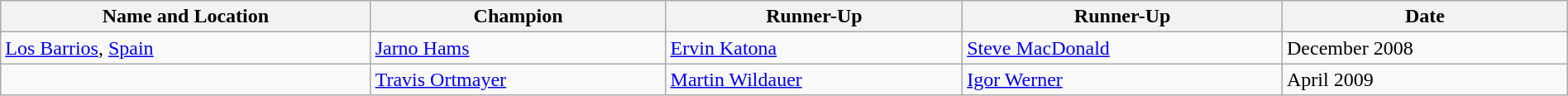<table class="wikitable" style="display: inline-table;width: 100%;">
<tr>
<th scope="col">Name and Location</th>
<th scope="col">Champion</th>
<th scope="col">Runner-Up</th>
<th scope="col">Runner-Up</th>
<th scope="col">Date</th>
</tr>
<tr>
<td> <a href='#'>Los Barrios</a>, <a href='#'>Spain</a><br> </td>
<td> <a href='#'>Jarno Hams</a></td>
<td> <a href='#'>Ervin Katona</a></td>
<td> <a href='#'>Steve MacDonald</a></td>
<td>December 2008</td>
</tr>
<tr>
<td> <br></td>
<td> <a href='#'>Travis Ortmayer</a></td>
<td> <a href='#'>Martin Wildauer</a></td>
<td> <a href='#'>Igor Werner</a></td>
<td>April 2009</td>
</tr>
</table>
